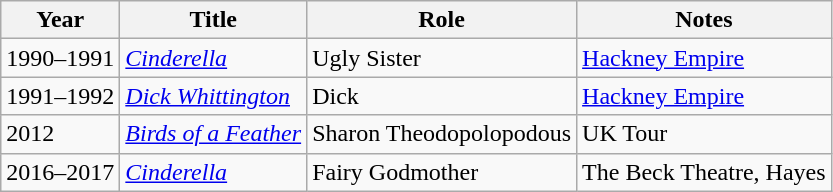<table class="wikitable sortable">
<tr>
<th>Year</th>
<th>Title</th>
<th>Role</th>
<th class="unsortable">Notes</th>
</tr>
<tr>
<td>1990–1991</td>
<td><em><a href='#'>Cinderella</a></em></td>
<td>Ugly Sister</td>
<td><a href='#'>Hackney Empire</a></td>
</tr>
<tr>
<td>1991–1992</td>
<td><em><a href='#'>Dick Whittington</a></em></td>
<td>Dick</td>
<td><a href='#'>Hackney Empire</a></td>
</tr>
<tr>
<td>2012</td>
<td><a href='#'><em>Birds of a Feather</em></a></td>
<td>Sharon Theodopolopodous</td>
<td>UK Tour</td>
</tr>
<tr>
<td>2016–2017</td>
<td><em><a href='#'>Cinderella</a></em></td>
<td>Fairy Godmother</td>
<td>The Beck Theatre, Hayes</td>
</tr>
</table>
